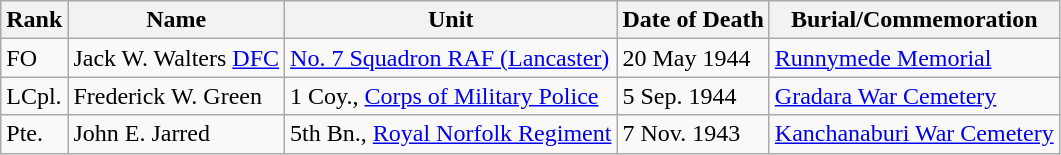<table class="wikitable">
<tr>
<th>Rank</th>
<th>Name</th>
<th>Unit</th>
<th>Date of Death</th>
<th>Burial/Commemoration</th>
</tr>
<tr>
<td>FO</td>
<td>Jack W. Walters <a href='#'>DFC</a></td>
<td><a href='#'>No. 7 Squadron RAF (Lancaster)</a></td>
<td>20 May 1944</td>
<td><a href='#'>Runnymede Memorial</a></td>
</tr>
<tr>
<td>LCpl.</td>
<td>Frederick W. Green</td>
<td>1 Coy., <a href='#'>Corps of Military Police</a></td>
<td>5 Sep. 1944</td>
<td><a href='#'>Gradara War Cemetery</a></td>
</tr>
<tr>
<td>Pte.</td>
<td>John E. Jarred</td>
<td>5th Bn., <a href='#'>Royal Norfolk Regiment</a></td>
<td>7 Nov. 1943</td>
<td><a href='#'>Kanchanaburi War Cemetery</a></td>
</tr>
</table>
